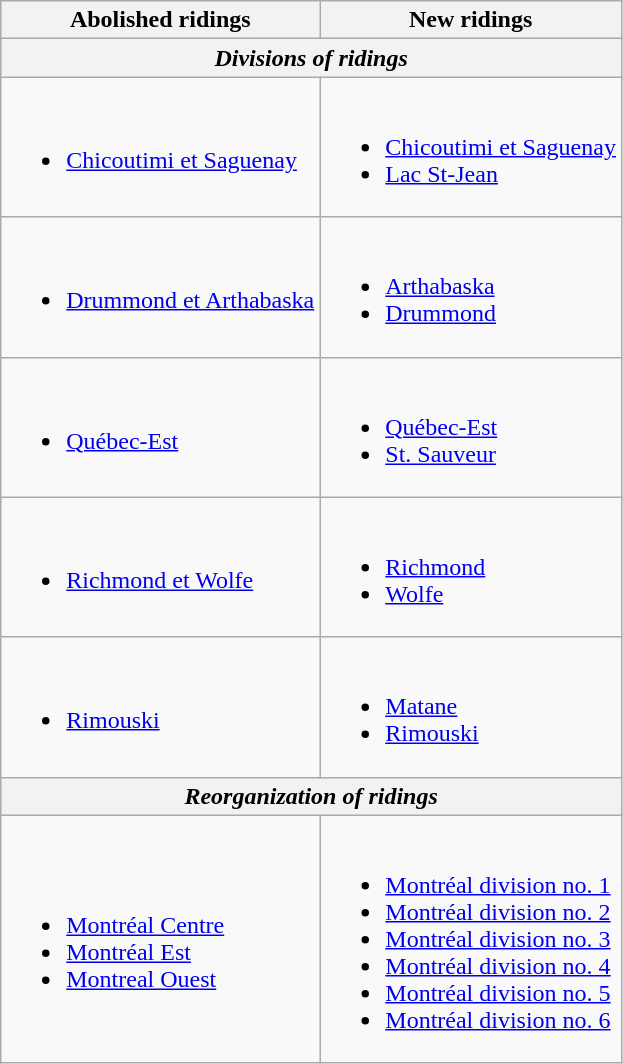<table class="wikitable">
<tr>
<th>Abolished ridings</th>
<th>New ridings</th>
</tr>
<tr>
<th colspan="2"><em>Divisions of ridings</em></th>
</tr>
<tr>
<td><br><ul><li><a href='#'>Chicoutimi et Saguenay</a></li></ul></td>
<td><br><ul><li><a href='#'>Chicoutimi et Saguenay</a></li><li><a href='#'>Lac St-Jean</a></li></ul></td>
</tr>
<tr>
<td><br><ul><li><a href='#'>Drummond et Arthabaska</a></li></ul></td>
<td><br><ul><li><a href='#'>Arthabaska</a></li><li><a href='#'>Drummond</a></li></ul></td>
</tr>
<tr>
<td><br><ul><li><a href='#'>Québec-Est</a></li></ul></td>
<td><br><ul><li><a href='#'>Québec-Est</a></li><li><a href='#'>St. Sauveur</a></li></ul></td>
</tr>
<tr>
<td><br><ul><li><a href='#'>Richmond et Wolfe</a></li></ul></td>
<td><br><ul><li><a href='#'>Richmond</a></li><li><a href='#'>Wolfe</a></li></ul></td>
</tr>
<tr>
<td><br><ul><li><a href='#'>Rimouski</a></li></ul></td>
<td><br><ul><li><a href='#'>Matane</a></li><li><a href='#'>Rimouski</a></li></ul></td>
</tr>
<tr>
<th colspan="2"><em>Reorganization of ridings</em></th>
</tr>
<tr>
<td><br><ul><li><a href='#'>Montréal Centre</a></li><li><a href='#'>Montréal Est</a></li><li><a href='#'>Montreal Ouest</a></li></ul></td>
<td><br><ul><li><a href='#'>Montréal division no. 1</a></li><li><a href='#'>Montréal division no. 2</a></li><li><a href='#'>Montréal division no. 3</a></li><li><a href='#'>Montréal division no. 4</a></li><li><a href='#'>Montréal division no. 5</a></li><li><a href='#'>Montréal division no. 6</a></li></ul></td>
</tr>
</table>
